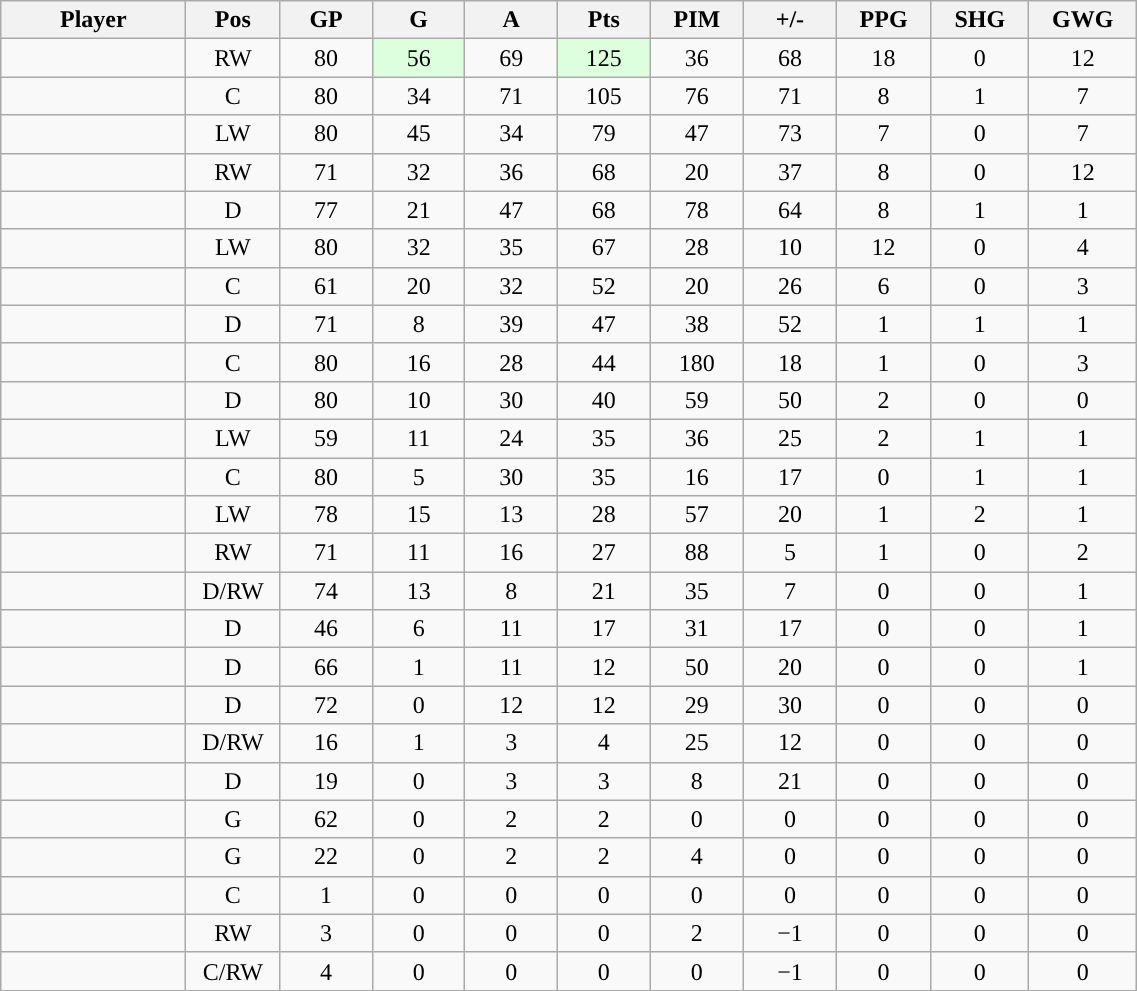<table class="wikitable sortable" width="60%">
<tr ALIGN="center">
<th bgcolor="#DDDDFF" width="10%">Player</th>
<th bgcolor="#DDDDFF" width="3%" title="Position">Pos</th>
<th bgcolor="#DDDDFF" width="5%" title="Games played">GP</th>
<th bgcolor="#DDDDFF" width="5%" title="Goals">G</th>
<th bgcolor="#DDDDFF" width="5%" title="Assists">A</th>
<th bgcolor="#DDDDFF" width="5%" title="Points">Pts</th>
<th bgcolor="#DDDDFF" width="5%" title="Penalties in Minutes">PIM</th>
<th bgcolor="#DDDDFF" width="5%" title="Plus/Minus">+/-</th>
<th bgcolor="#DDDDFF" width="5%" title="Power Play Goals">PPG</th>
<th bgcolor="#DDDDFF" width="5%" title="Short-handed Goals">SHG</th>
<th bgcolor="#DDDDFF" width="5%" title="Game-winning Goals">GWG</th>
</tr>
<tr align="center">
<td align="right"></td>
<td>RW</td>
<td>80</td>
<td style="background:#DDFFDD;">56</td>
<td>69</td>
<td style="background:#DDFFDD;">125</td>
<td>36</td>
<td>68</td>
<td>18</td>
<td>0</td>
<td>12</td>
</tr>
<tr align="center">
<td align="right"></td>
<td>C</td>
<td>80</td>
<td>34</td>
<td>71</td>
<td>105</td>
<td>76</td>
<td>71</td>
<td>8</td>
<td>1</td>
<td>7</td>
</tr>
<tr align="center">
<td align="right"></td>
<td>LW</td>
<td>80</td>
<td>45</td>
<td>34</td>
<td>79</td>
<td>47</td>
<td>73</td>
<td>7</td>
<td>0</td>
<td>7</td>
</tr>
<tr align="center">
<td align="right"></td>
<td>RW</td>
<td>71</td>
<td>32</td>
<td>36</td>
<td>68</td>
<td>20</td>
<td>37</td>
<td>8</td>
<td>0</td>
<td>12</td>
</tr>
<tr align="center">
<td align="right"></td>
<td>D</td>
<td>77</td>
<td>21</td>
<td>47</td>
<td>68</td>
<td>78</td>
<td>64</td>
<td>8</td>
<td>1</td>
<td>1</td>
</tr>
<tr align="center">
<td align="right"></td>
<td>LW</td>
<td>80</td>
<td>32</td>
<td>35</td>
<td>67</td>
<td>28</td>
<td>10</td>
<td>12</td>
<td>0</td>
<td>4</td>
</tr>
<tr align="center">
<td align="right"></td>
<td>C</td>
<td>61</td>
<td>20</td>
<td>32</td>
<td>52</td>
<td>20</td>
<td>26</td>
<td>6</td>
<td>0</td>
<td>3</td>
</tr>
<tr align="center">
<td align="right"></td>
<td>D</td>
<td>71</td>
<td>8</td>
<td>39</td>
<td>47</td>
<td>38</td>
<td>52</td>
<td>1</td>
<td>1</td>
<td>1</td>
</tr>
<tr align="center">
<td align="right"></td>
<td>C</td>
<td>80</td>
<td>16</td>
<td>28</td>
<td>44</td>
<td>180</td>
<td>18</td>
<td>1</td>
<td>0</td>
<td>3</td>
</tr>
<tr align="center">
<td align="right"></td>
<td>D</td>
<td>80</td>
<td>10</td>
<td>30</td>
<td>40</td>
<td>59</td>
<td>50</td>
<td>2</td>
<td>0</td>
<td>0</td>
</tr>
<tr align="center">
<td align="right"></td>
<td>LW</td>
<td>59</td>
<td>11</td>
<td>24</td>
<td>35</td>
<td>36</td>
<td>25</td>
<td>2</td>
<td>1</td>
<td>1</td>
</tr>
<tr align="center">
<td align="right"></td>
<td>C</td>
<td>80</td>
<td>5</td>
<td>30</td>
<td>35</td>
<td>16</td>
<td>17</td>
<td>0</td>
<td>1</td>
<td>1</td>
</tr>
<tr align="center">
<td align="right"></td>
<td>LW</td>
<td>78</td>
<td>15</td>
<td>13</td>
<td>28</td>
<td>57</td>
<td>20</td>
<td>1</td>
<td>2</td>
<td>1</td>
</tr>
<tr align="center">
<td align="right"></td>
<td>RW</td>
<td>71</td>
<td>11</td>
<td>16</td>
<td>27</td>
<td>88</td>
<td>5</td>
<td>1</td>
<td>0</td>
<td>2</td>
</tr>
<tr align="center">
<td align="right"></td>
<td>D/RW</td>
<td>74</td>
<td>13</td>
<td>8</td>
<td>21</td>
<td>35</td>
<td>7</td>
<td>0</td>
<td>0</td>
<td>1</td>
</tr>
<tr align="center">
<td align="right"></td>
<td>D</td>
<td>46</td>
<td>6</td>
<td>11</td>
<td>17</td>
<td>31</td>
<td>17</td>
<td>0</td>
<td>0</td>
<td>1</td>
</tr>
<tr align="center">
<td align="right"></td>
<td>D</td>
<td>66</td>
<td>1</td>
<td>11</td>
<td>12</td>
<td>50</td>
<td>20</td>
<td>0</td>
<td>0</td>
<td>1</td>
</tr>
<tr align="center">
<td align="right"></td>
<td>D</td>
<td>72</td>
<td>0</td>
<td>12</td>
<td>12</td>
<td>29</td>
<td>30</td>
<td>0</td>
<td>0</td>
<td>0</td>
</tr>
<tr align="center">
<td align="right"></td>
<td>D/RW</td>
<td>16</td>
<td>1</td>
<td>3</td>
<td>4</td>
<td>25</td>
<td>12</td>
<td>0</td>
<td>0</td>
<td>0</td>
</tr>
<tr align="center">
<td align="right"></td>
<td>D</td>
<td>19</td>
<td>0</td>
<td>3</td>
<td>3</td>
<td>8</td>
<td>21</td>
<td>0</td>
<td>0</td>
<td>0</td>
</tr>
<tr align="center">
<td align="right"></td>
<td>G</td>
<td>62</td>
<td>0</td>
<td>2</td>
<td>2</td>
<td>0</td>
<td>0</td>
<td>0</td>
<td>0</td>
<td>0</td>
</tr>
<tr align="center">
<td align="right"></td>
<td>G</td>
<td>22</td>
<td>0</td>
<td>2</td>
<td>2</td>
<td>4</td>
<td>0</td>
<td>0</td>
<td>0</td>
<td>0</td>
</tr>
<tr align="center">
<td align="right"></td>
<td>C</td>
<td>1</td>
<td>0</td>
<td>0</td>
<td>0</td>
<td>0</td>
<td>0</td>
<td>0</td>
<td>0</td>
<td>0</td>
</tr>
<tr align="center">
<td align="right"></td>
<td>RW</td>
<td>3</td>
<td>0</td>
<td>0</td>
<td>0</td>
<td>2</td>
<td>−1</td>
<td>0</td>
<td>0</td>
<td>0</td>
</tr>
<tr align="center">
<td align="right"></td>
<td>C/RW</td>
<td>4</td>
<td>0</td>
<td>0</td>
<td>0</td>
<td>0</td>
<td>−1</td>
<td>0</td>
<td>0</td>
<td>0</td>
</tr>
</table>
